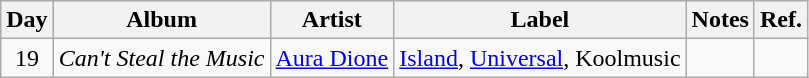<table class="wikitable">
<tr>
<th>Day</th>
<th>Album</th>
<th>Artist</th>
<th>Label</th>
<th>Notes</th>
<th>Ref.</th>
</tr>
<tr>
<td rowspan="1" style="text-align:center;">19</td>
<td><em>Can't Steal the Music</em></td>
<td><a href='#'>Aura Dione</a></td>
<td><a href='#'>Island</a>, <a href='#'>Universal</a>, Koolmusic</td>
<td></td>
<td style="text-align:center;"></td>
</tr>
</table>
